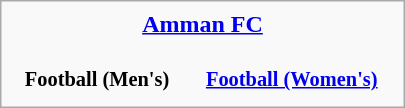<table class="infobox" style="width: 270px;">
<tr>
<th colspan="4"><a href='#'><span>Amman FC</span></a></th>
</tr>
<tr style="font-size: 85%; text-align: center">
<td><br><strong>Football (Men's)</strong></td>
<td><br><strong><a href='#'>Football (Women's)</a></strong></td>
</tr>
<tr style="font-size: 85%; text-align: center">
<td></td>
</tr>
</table>
